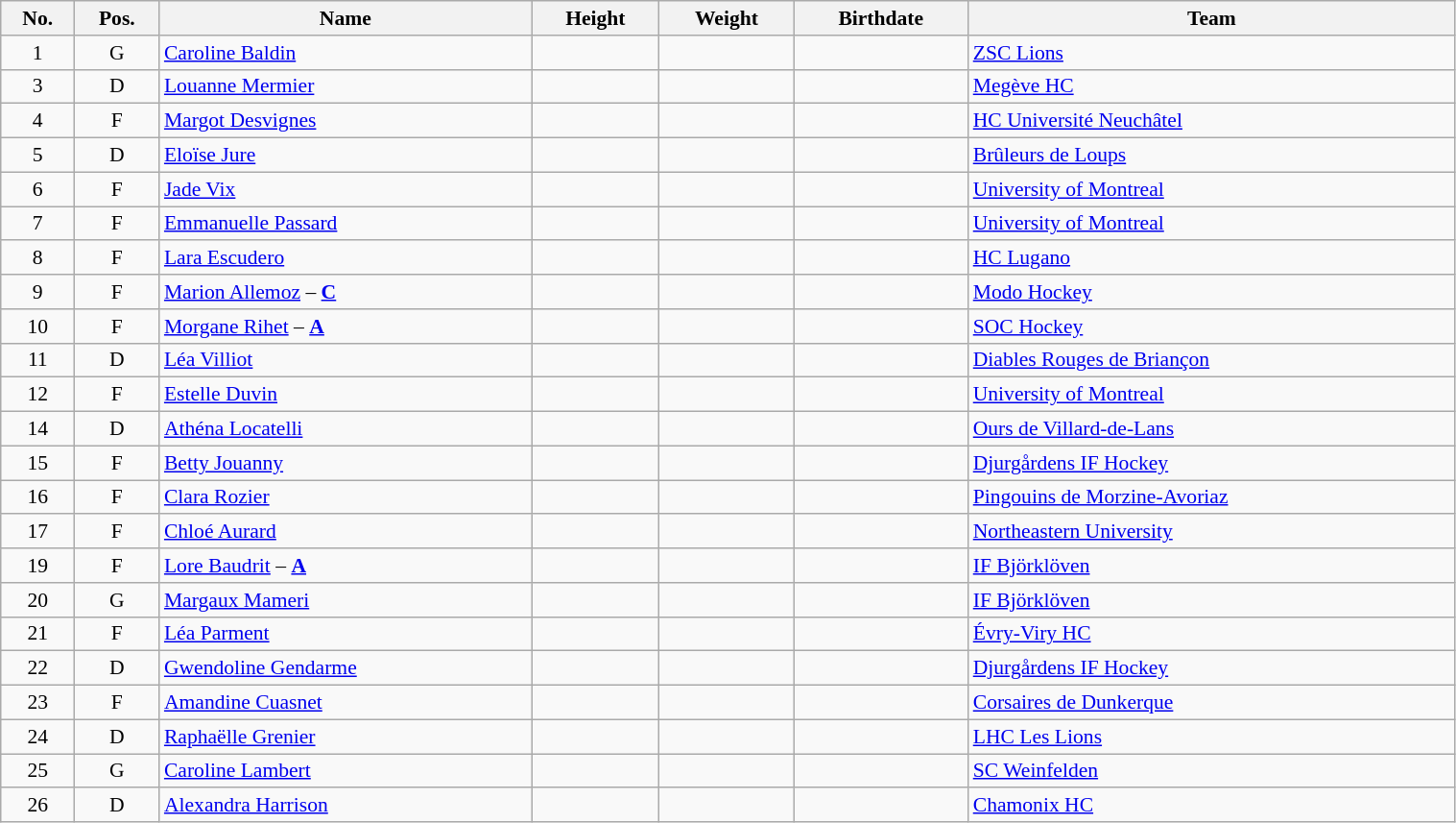<table width="80%" class="wikitable sortable" style="font-size: 90%; text-align: center;">
<tr>
<th>No.</th>
<th>Pos.</th>
<th>Name</th>
<th>Height</th>
<th>Weight</th>
<th>Birthdate</th>
<th>Team</th>
</tr>
<tr>
<td>1</td>
<td>G</td>
<td align=left><a href='#'>Caroline Baldin</a></td>
<td></td>
<td></td>
<td></td>
<td style="text-align:left;"> <a href='#'>ZSC Lions</a></td>
</tr>
<tr>
<td>3</td>
<td>D</td>
<td align=left><a href='#'>Louanne Mermier</a></td>
<td></td>
<td></td>
<td></td>
<td style="text-align:left;"> <a href='#'>Megève HC</a></td>
</tr>
<tr>
<td>4</td>
<td>F</td>
<td align=left><a href='#'>Margot Desvignes</a></td>
<td></td>
<td></td>
<td></td>
<td style="text-align:left;"> <a href='#'>HC Université Neuchâtel</a></td>
</tr>
<tr>
<td>5</td>
<td>D</td>
<td align=left><a href='#'>Eloïse Jure</a></td>
<td></td>
<td></td>
<td></td>
<td style="text-align:left;"> <a href='#'>Brûleurs de Loups</a></td>
</tr>
<tr>
<td>6</td>
<td>F</td>
<td align=left><a href='#'>Jade Vix</a></td>
<td></td>
<td></td>
<td></td>
<td style="text-align:left;"> <a href='#'>University of Montreal</a></td>
</tr>
<tr>
<td>7</td>
<td>F</td>
<td align=left><a href='#'>Emmanuelle Passard</a></td>
<td></td>
<td></td>
<td></td>
<td style="text-align:left;"> <a href='#'>University of Montreal</a></td>
</tr>
<tr>
<td>8</td>
<td>F</td>
<td align=left><a href='#'>Lara Escudero</a></td>
<td></td>
<td></td>
<td></td>
<td style="text-align:left;"> <a href='#'>HC Lugano</a></td>
</tr>
<tr>
<td>9</td>
<td>F</td>
<td align=left><a href='#'>Marion Allemoz</a> –  <strong><a href='#'>C</a></strong></td>
<td></td>
<td></td>
<td></td>
<td style="text-align:left;"> <a href='#'>Modo Hockey</a></td>
</tr>
<tr>
<td>10</td>
<td>F</td>
<td align=left><a href='#'>Morgane Rihet</a> – <strong><a href='#'>A</a></strong></td>
<td></td>
<td></td>
<td></td>
<td style="text-align:left;"> <a href='#'>SOC Hockey</a></td>
</tr>
<tr>
<td>11</td>
<td>D</td>
<td align=left><a href='#'>Léa Villiot</a></td>
<td></td>
<td></td>
<td></td>
<td style="text-align:left;"> <a href='#'>Diables Rouges de Briançon</a></td>
</tr>
<tr>
<td>12</td>
<td>F</td>
<td align=left><a href='#'>Estelle Duvin</a></td>
<td></td>
<td></td>
<td></td>
<td style="text-align:left;"> <a href='#'>University of Montreal</a></td>
</tr>
<tr>
<td>14</td>
<td>D</td>
<td align=left><a href='#'>Athéna Locatelli</a></td>
<td></td>
<td></td>
<td></td>
<td style="text-align:left;"> <a href='#'>Ours de Villard-de-Lans</a></td>
</tr>
<tr>
<td>15</td>
<td>F</td>
<td align=left><a href='#'>Betty Jouanny</a></td>
<td></td>
<td></td>
<td></td>
<td style="text-align:left;"> <a href='#'>Djurgårdens IF Hockey</a></td>
</tr>
<tr>
<td>16</td>
<td>F</td>
<td align=left><a href='#'>Clara Rozier</a></td>
<td></td>
<td></td>
<td></td>
<td style="text-align:left;"> <a href='#'>Pingouins de Morzine-Avoriaz</a></td>
</tr>
<tr>
<td>17</td>
<td>F</td>
<td align=left><a href='#'>Chloé Aurard</a></td>
<td></td>
<td></td>
<td></td>
<td style="text-align:left;"> <a href='#'>Northeastern University</a></td>
</tr>
<tr>
<td>19</td>
<td>F</td>
<td align=left><a href='#'>Lore Baudrit</a> – <strong><a href='#'>A</a></strong></td>
<td></td>
<td></td>
<td></td>
<td style="text-align:left;"> <a href='#'>IF Björklöven</a></td>
</tr>
<tr>
<td>20</td>
<td>G</td>
<td align=left><a href='#'>Margaux Mameri</a></td>
<td></td>
<td></td>
<td></td>
<td style="text-align:left;"> <a href='#'>IF Björklöven</a></td>
</tr>
<tr>
<td>21</td>
<td>F</td>
<td align=left><a href='#'>Léa Parment</a></td>
<td></td>
<td></td>
<td></td>
<td style="text-align:left;"> <a href='#'>Évry-Viry HC</a></td>
</tr>
<tr>
<td>22</td>
<td>D</td>
<td align=left><a href='#'>Gwendoline Gendarme</a></td>
<td></td>
<td></td>
<td></td>
<td style="text-align:left;"> <a href='#'>Djurgårdens IF Hockey</a></td>
</tr>
<tr>
<td>23</td>
<td>F</td>
<td align=left><a href='#'>Amandine Cuasnet</a></td>
<td></td>
<td></td>
<td></td>
<td style="text-align:left;"> <a href='#'>Corsaires de Dunkerque</a></td>
</tr>
<tr>
<td>24</td>
<td>D</td>
<td align=left><a href='#'>Raphaëlle Grenier</a></td>
<td></td>
<td></td>
<td></td>
<td style="text-align:left;"> <a href='#'>LHC Les Lions</a></td>
</tr>
<tr>
<td>25</td>
<td>G</td>
<td align=left><a href='#'>Caroline Lambert</a></td>
<td></td>
<td></td>
<td></td>
<td style="text-align:left;"> <a href='#'>SC Weinfelden</a></td>
</tr>
<tr>
<td>26</td>
<td>D</td>
<td align=left><a href='#'>Alexandra Harrison</a></td>
<td></td>
<td></td>
<td></td>
<td style="text-align:left;"> <a href='#'>Chamonix HC</a></td>
</tr>
</table>
